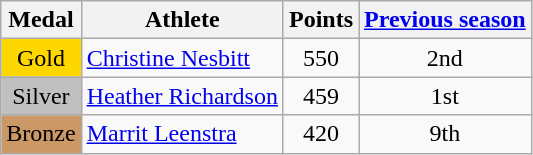<table class="wikitable">
<tr>
<th><strong>Medal</strong></th>
<th><strong>Athlete</strong></th>
<th><strong>Points</strong></th>
<th><strong><a href='#'>Previous season</a></strong></th>
</tr>
<tr align="center">
<td bgcolor="gold">Gold</td>
<td align="left"> <a href='#'>Christine Nesbitt</a></td>
<td>550</td>
<td>2nd</td>
</tr>
<tr align="center">
<td bgcolor="silver">Silver</td>
<td align="left"> <a href='#'>Heather Richardson</a></td>
<td>459</td>
<td>1st</td>
</tr>
<tr align="center">
<td bgcolor="CC9966">Bronze</td>
<td align="left"> <a href='#'>Marrit Leenstra</a></td>
<td>420</td>
<td>9th</td>
</tr>
</table>
